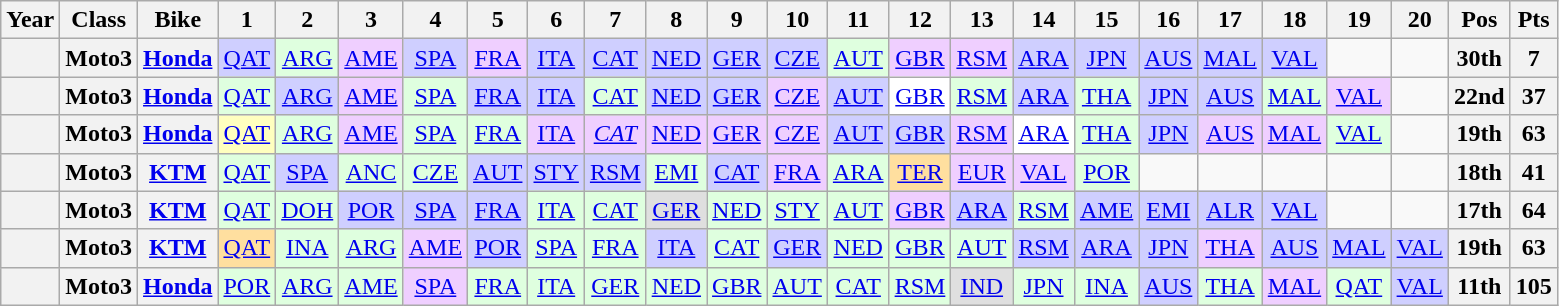<table class="wikitable" style="text-align:center;">
<tr>
<th>Year</th>
<th>Class</th>
<th>Bike</th>
<th>1</th>
<th>2</th>
<th>3</th>
<th>4</th>
<th>5</th>
<th>6</th>
<th>7</th>
<th>8</th>
<th>9</th>
<th>10</th>
<th>11</th>
<th>12</th>
<th>13</th>
<th>14</th>
<th>15</th>
<th>16</th>
<th>17</th>
<th>18</th>
<th>19</th>
<th>20</th>
<th>Pos</th>
<th>Pts</th>
</tr>
<tr>
<th></th>
<th>Moto3</th>
<th><a href='#'>Honda</a></th>
<td style="background:#CFCFFF;"><a href='#'>QAT</a><br></td>
<td style="background:#DFFFDF;"><a href='#'>ARG</a><br></td>
<td style="background:#EFCFFF;"><a href='#'>AME</a><br></td>
<td style="background:#CFCFFF;"><a href='#'>SPA</a><br></td>
<td style="background:#EFCFFF;"><a href='#'>FRA</a><br></td>
<td style="background:#CFCFFF;"><a href='#'>ITA</a><br></td>
<td style="background:#CFCFFF;"><a href='#'>CAT</a><br></td>
<td style="background:#CFCFFF;"><a href='#'>NED</a><br></td>
<td style="background:#CFCFFF;"><a href='#'>GER</a><br></td>
<td style="background:#CFCFFF;"><a href='#'>CZE</a><br></td>
<td style="background:#DFFFDF;"><a href='#'>AUT</a><br></td>
<td style="background:#EFCFFF;"><a href='#'>GBR</a><br></td>
<td style="background:#EFCFFF;"><a href='#'>RSM</a><br></td>
<td style="background:#CFCFFF;"><a href='#'>ARA</a><br></td>
<td style="background:#CFCFFF;"><a href='#'>JPN</a><br></td>
<td style="background:#CFCFFF;"><a href='#'>AUS</a><br></td>
<td style="background:#CFCFFF;"><a href='#'>MAL</a><br></td>
<td style="background:#CFCFFF;"><a href='#'>VAL</a><br></td>
<td></td>
<td></td>
<th>30th</th>
<th>7</th>
</tr>
<tr>
<th></th>
<th>Moto3</th>
<th><a href='#'>Honda</a></th>
<td style="background:#DFFFDF;"><a href='#'>QAT</a><br></td>
<td style="background:#CFCFFF;"><a href='#'>ARG</a><br></td>
<td style="background:#EFCFFF;"><a href='#'>AME</a><br></td>
<td style="background:#DFFFDF;"><a href='#'>SPA</a><br></td>
<td style="background:#CFCFFF;"><a href='#'>FRA</a><br></td>
<td style="background:#CFCFFF;"><a href='#'>ITA</a><br></td>
<td style="background:#DFFFDF;"><a href='#'>CAT</a><br></td>
<td style="background:#CFCFFF;"><a href='#'>NED</a><br></td>
<td style="background:#CFCFFF;"><a href='#'>GER</a><br></td>
<td style="background:#EFCFFF;"><a href='#'>CZE</a><br></td>
<td style="background:#CFCFFF;"><a href='#'>AUT</a><br></td>
<td style="background:#FFFFFF;"><a href='#'>GBR</a><br></td>
<td style="background:#DFFFDF;"><a href='#'>RSM</a><br></td>
<td style="background:#CFCFFF;"><a href='#'>ARA</a><br></td>
<td style="background:#DFFFDF;"><a href='#'>THA</a><br></td>
<td style="background:#CFCFFF;"><a href='#'>JPN</a><br></td>
<td style="background:#CFCFFF;"><a href='#'>AUS</a><br></td>
<td style="background:#DFFFDF;"><a href='#'>MAL</a><br></td>
<td style="background:#EFCFFF;"><a href='#'>VAL</a><br></td>
<td></td>
<th>22nd</th>
<th>37</th>
</tr>
<tr>
<th></th>
<th>Moto3</th>
<th><a href='#'>Honda</a></th>
<td style="background:#FFFFBF;"><a href='#'>QAT</a><br></td>
<td style="background:#dfffdf;"><a href='#'>ARG</a><br></td>
<td style="background:#efcfff;"><a href='#'>AME</a><br></td>
<td style="background:#dfffdf;"><a href='#'>SPA</a><br></td>
<td style="background:#dfffdf;"><a href='#'>FRA</a><br></td>
<td style="background:#efcfff;"><a href='#'>ITA</a><br></td>
<td style="background:#efcfff;"><em><a href='#'>CAT</a></em><br></td>
<td style="background:#efcfff;"><a href='#'>NED</a><br></td>
<td style="background:#efcfff;"><a href='#'>GER</a><br></td>
<td style="background:#efcfff;"><a href='#'>CZE</a><br></td>
<td style="background:#cfcfff;"><a href='#'>AUT</a><br></td>
<td style="background:#cfcfff;"><a href='#'>GBR</a><br></td>
<td style="background:#efcfff;"><a href='#'>RSM</a><br></td>
<td style="background:#ffffff;"><a href='#'>ARA</a><br></td>
<td style="background:#dfffdf;"><a href='#'>THA</a><br></td>
<td style="background:#cfcfff;"><a href='#'>JPN</a><br></td>
<td style="background:#efcfff;"><a href='#'>AUS</a><br></td>
<td style="background:#efcfff;"><a href='#'>MAL</a><br></td>
<td style="background:#dfffdf;"><a href='#'>VAL</a><br></td>
<td></td>
<th>19th</th>
<th>63</th>
</tr>
<tr>
<th></th>
<th>Moto3</th>
<th><a href='#'>KTM</a></th>
<td style="background:#dfffdf;"><a href='#'>QAT</a><br></td>
<td style="background:#cfcfff;"><a href='#'>SPA</a><br></td>
<td style="background:#dfffdf;"><a href='#'>ANC</a><br></td>
<td style="background:#dfffdf;"><a href='#'>CZE</a><br></td>
<td style="background:#cfcfff;"><a href='#'>AUT</a><br></td>
<td style="background:#cfcfff;"><a href='#'>STY</a><br></td>
<td style="background:#cfcfff;"><a href='#'>RSM</a><br></td>
<td style="background:#dfffdf;"><a href='#'>EMI</a><br></td>
<td style="background:#cfcfff;"><a href='#'>CAT</a><br></td>
<td style="background:#efcfff;"><a href='#'>FRA</a><br></td>
<td style="background:#dfffdf;"><a href='#'>ARA</a><br></td>
<td style="background:#ffdf9f;"><a href='#'>TER</a><br></td>
<td style="background:#efcfff;"><a href='#'>EUR</a><br></td>
<td style="background:#efcfff;"><a href='#'>VAL</a><br></td>
<td style="background:#dfffdf;"><a href='#'>POR</a><br></td>
<td></td>
<td></td>
<td></td>
<td></td>
<td></td>
<th>18th</th>
<th>41</th>
</tr>
<tr>
<th></th>
<th>Moto3</th>
<th><a href='#'>KTM</a></th>
<td style="background:#dfffdf;"><a href='#'>QAT</a><br></td>
<td style="background:#dfffdf;"><a href='#'>DOH</a><br></td>
<td style="background:#cfcfff;"><a href='#'>POR</a><br></td>
<td style="background:#cfcfff;"><a href='#'>SPA</a><br></td>
<td style="background:#cfcfff;"><a href='#'>FRA</a><br></td>
<td style="background:#dfffdf;"><a href='#'>ITA</a><br></td>
<td style="background:#dfffdf;"><a href='#'>CAT</a><br></td>
<td style="background:#dfdfdf;"><a href='#'>GER</a><br></td>
<td style="background:#dfffdf;"><a href='#'>NED</a><br></td>
<td style="background:#dfffdf;"><a href='#'>STY</a><br></td>
<td style="background:#dfffdf;"><a href='#'>AUT</a><br></td>
<td style="background:#efcfff;"><a href='#'>GBR</a><br></td>
<td style="background:#cfcfff;"><a href='#'>ARA</a><br></td>
<td style="background:#dfffdf;"><a href='#'>RSM</a><br></td>
<td style="background:#cfcfff;"><a href='#'>AME</a><br></td>
<td style="background:#cfcfff;"><a href='#'>EMI</a><br></td>
<td style="background:#cfcfff;"><a href='#'>ALR</a><br></td>
<td style="background:#cfcfff;"><a href='#'>VAL</a><br></td>
<td></td>
<td></td>
<th>17th</th>
<th>64</th>
</tr>
<tr>
<th></th>
<th>Moto3</th>
<th><a href='#'>KTM</a></th>
<td style="background:#ffdf9f;"><a href='#'>QAT</a><br></td>
<td style="background:#dfffdf;"><a href='#'>INA</a><br></td>
<td style="background:#dfffdf;"><a href='#'>ARG</a><br></td>
<td style="background:#efcfff;"><a href='#'>AME</a><br></td>
<td style="background:#cfcfff;"><a href='#'>POR</a><br></td>
<td style="background:#dfffdf;"><a href='#'>SPA</a><br></td>
<td style="background:#dfffdf;"><a href='#'>FRA</a><br></td>
<td style="background:#cfcfff;"><a href='#'>ITA</a><br></td>
<td style="background:#dfffdf;"><a href='#'>CAT</a><br></td>
<td style="background:#cfcfff;"><a href='#'>GER</a><br></td>
<td style="background:#dfffdf;"><a href='#'>NED</a><br></td>
<td style="background:#dfffdf;"><a href='#'>GBR</a><br></td>
<td style="background:#dfffdf;"><a href='#'>AUT</a><br></td>
<td style="background:#cfcfff;"><a href='#'>RSM</a><br></td>
<td style="background:#cfcfff;"><a href='#'>ARA</a><br></td>
<td style="background:#cfcfff;"><a href='#'>JPN</a><br></td>
<td style="background:#efcfff;"><a href='#'>THA</a><br></td>
<td style="background:#cfcfff;"><a href='#'>AUS</a><br></td>
<td style="background:#cfcfff;"><a href='#'>MAL</a><br></td>
<td style="background:#cfcfff;"><a href='#'>VAL</a><br></td>
<th>19th</th>
<th>63</th>
</tr>
<tr>
<th></th>
<th>Moto3</th>
<th><a href='#'>Honda</a></th>
<td style="background:#dfffdf;"><a href='#'>POR</a><br></td>
<td style="background:#dfffdf;"><a href='#'>ARG</a><br></td>
<td style="background:#dfffdf;"><a href='#'>AME</a><br></td>
<td style="background:#efcfff;"><a href='#'>SPA</a><br></td>
<td style="background:#dfffdf;"><a href='#'>FRA</a><br></td>
<td style="background:#dfffdf;"><a href='#'>ITA</a><br></td>
<td style="background:#dfffdf;"><a href='#'>GER</a><br></td>
<td style="background:#dfffdf;"><a href='#'>NED</a><br></td>
<td style="background:#dfffdf;"><a href='#'>GBR</a><br></td>
<td style="background:#dfffdf;"><a href='#'>AUT</a><br></td>
<td style="background:#dfffdf;"><a href='#'>CAT</a><br></td>
<td style="background:#dfffdf;"><a href='#'>RSM</a><br></td>
<td style="background:#dfdfdf;"><a href='#'>IND</a><br></td>
<td style="background:#dfffdf;"><a href='#'>JPN</a><br></td>
<td style="background:#dfffdf;"><a href='#'>INA</a><br></td>
<td style="background:#cfcfff;"><a href='#'>AUS</a><br></td>
<td style="background:#dfffdf;"><a href='#'>THA</a><br></td>
<td style="background:#efcfff;"><a href='#'>MAL</a><br></td>
<td style="background:#dfffdf;"><a href='#'>QAT</a><br></td>
<td style="background:#cfcfff;"><a href='#'>VAL</a><br></td>
<th>11th</th>
<th>105</th>
</tr>
</table>
